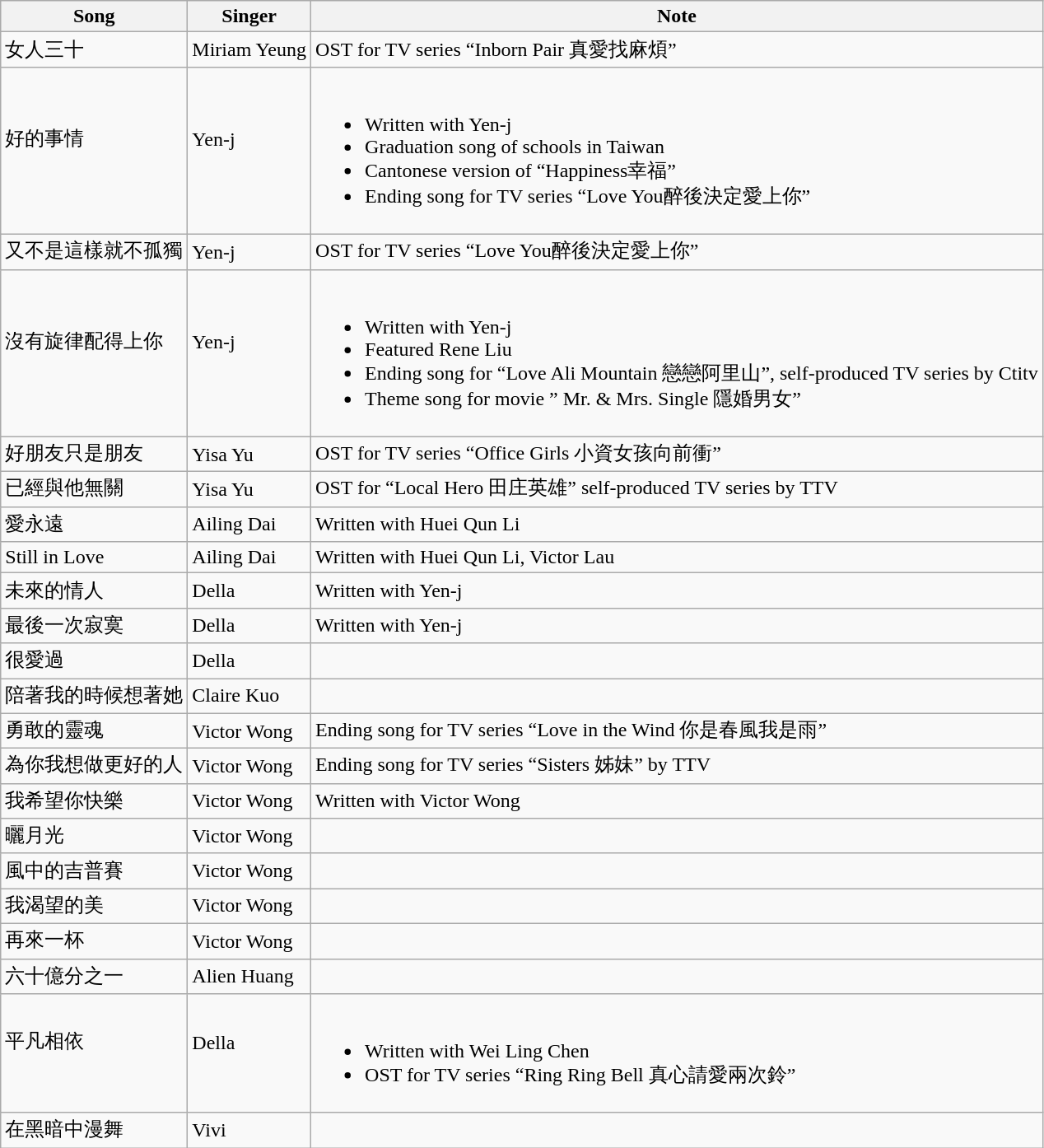<table class="wikitable">
<tr>
<th>Song</th>
<th>Singer</th>
<th>Note</th>
</tr>
<tr>
<td>女人三十</td>
<td>Miriam Yeung</td>
<td>OST for TV series “Inborn Pair 真愛找麻煩”</td>
</tr>
<tr>
<td>好的事情<br><br></td>
<td>Yen-j<br><br></td>
<td><br><ul><li>Written with Yen-j</li><li>Graduation song of schools in Taiwan</li><li>Cantonese version  of “Happiness幸福”</li><li>Ending song for TV series “Love You醉後決定愛上你”</li></ul></td>
</tr>
<tr>
<td>又不是這樣就不孤獨</td>
<td>Yen-j</td>
<td>OST for TV series “Love You醉後決定愛上你”</td>
</tr>
<tr>
<td>沒有旋律配得上你<br><br></td>
<td>Yen-j<br><br></td>
<td><br><ul><li>Written with Yen-j</li><li>Featured Rene Liu</li><li>Ending song for “Love Ali Mountain 戀戀阿里山”, self-produced TV series by Ctitv</li><li>Theme song for movie ” Mr. & Mrs. Single 隱婚男女”</li></ul></td>
</tr>
<tr>
<td>好朋友只是朋友</td>
<td>Yisa Yu</td>
<td>OST for TV series “Office Girls 小資女孩向前衝”</td>
</tr>
<tr>
<td>已經與他無關</td>
<td>Yisa Yu</td>
<td>OST for “Local Hero 田庄英雄” self-produced TV series by TTV</td>
</tr>
<tr>
<td>愛永遠</td>
<td>Ailing Dai</td>
<td>Written with Huei Qun Li</td>
</tr>
<tr>
<td>Still in Love</td>
<td>Ailing Dai</td>
<td>Written with Huei Qun Li, Victor Lau</td>
</tr>
<tr>
<td>未來的情人</td>
<td>Della</td>
<td>Written with Yen-j</td>
</tr>
<tr>
<td>最後一次寂寞</td>
<td>Della</td>
<td>Written with Yen-j</td>
</tr>
<tr>
<td>很愛過</td>
<td>Della</td>
<td></td>
</tr>
<tr>
<td>陪著我的時候想著她</td>
<td>Claire Kuo</td>
<td></td>
</tr>
<tr>
<td>勇敢的靈魂</td>
<td>Victor Wong</td>
<td>Ending song for TV series “Love in the Wind 你是春風我是雨”</td>
</tr>
<tr>
<td>為你我想做更好的人</td>
<td>Victor Wong</td>
<td>Ending song for TV series “Sisters 姊妹” by TTV</td>
</tr>
<tr>
<td>我希望你快樂</td>
<td>Victor Wong</td>
<td>Written with Victor Wong</td>
</tr>
<tr>
<td>曬月光</td>
<td>Victor Wong</td>
<td></td>
</tr>
<tr>
<td>風中的吉普賽</td>
<td>Victor Wong</td>
<td></td>
</tr>
<tr>
<td>我渴望的美</td>
<td>Victor Wong</td>
<td></td>
</tr>
<tr>
<td>再來一杯</td>
<td>Victor Wong</td>
<td></td>
</tr>
<tr>
<td>六十億分之一</td>
<td>Alien Huang</td>
<td></td>
</tr>
<tr>
<td>平凡相依<br><br></td>
<td>Della<br><br></td>
<td><br><ul><li>Written with Wei Ling Chen</li><li>OST for TV series “Ring Ring Bell 真心請愛兩次鈴”</li></ul></td>
</tr>
<tr>
<td>在黑暗中漫舞</td>
<td>Vivi</td>
<td></td>
</tr>
</table>
